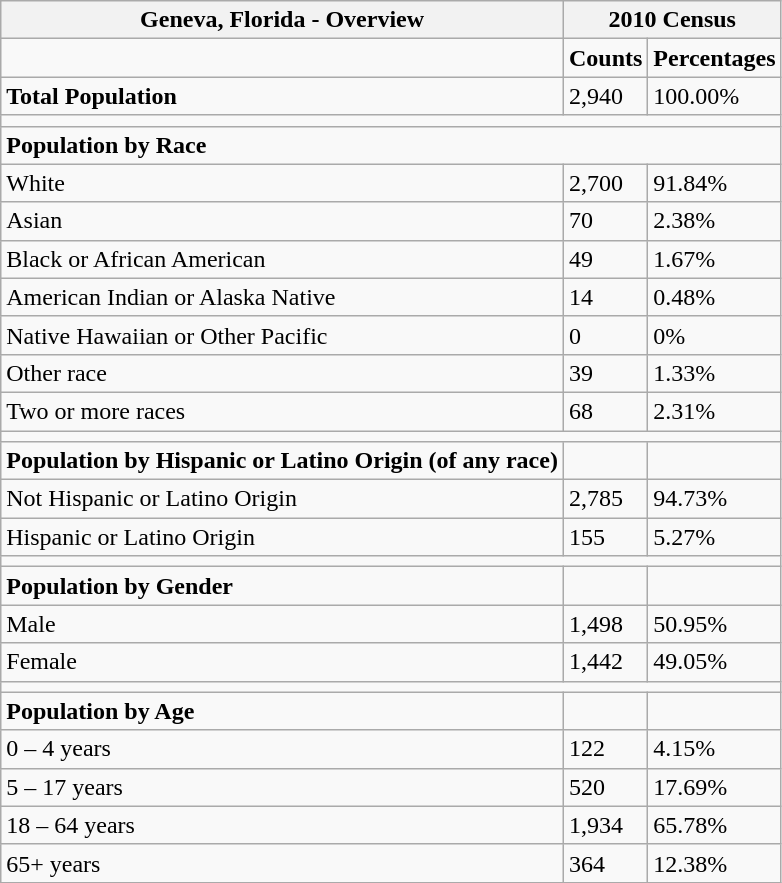<table class="wikitable">
<tr>
<th>Geneva, Florida - Overview</th>
<th colspan="2">2010 Census</th>
</tr>
<tr>
<td></td>
<td><strong>Counts</strong></td>
<td><strong>Percentages</strong></td>
</tr>
<tr>
<td><strong>Total Population</strong></td>
<td>2,940</td>
<td>100.00%</td>
</tr>
<tr>
<td colspan="3"></td>
</tr>
<tr>
<td colspan="3"><strong>Population by Race</strong></td>
</tr>
<tr>
<td>White</td>
<td>2,700</td>
<td>91.84%</td>
</tr>
<tr>
<td>Asian</td>
<td>70</td>
<td>2.38%</td>
</tr>
<tr>
<td>Black or African American</td>
<td>49</td>
<td>1.67%</td>
</tr>
<tr>
<td>American Indian or Alaska Native</td>
<td>14</td>
<td>0.48%</td>
</tr>
<tr>
<td>Native Hawaiian or Other Pacific</td>
<td>0</td>
<td>0%</td>
</tr>
<tr>
<td>Other race</td>
<td>39</td>
<td>1.33%</td>
</tr>
<tr>
<td>Two or more races</td>
<td>68</td>
<td>2.31%</td>
</tr>
<tr>
<td colspan="3"></td>
</tr>
<tr>
<td><strong>Population by Hispanic or Latino Origin (of any race)</strong></td>
<td></td>
<td></td>
</tr>
<tr>
<td>Not Hispanic or Latino Origin</td>
<td>2,785</td>
<td>94.73%</td>
</tr>
<tr>
<td>Hispanic or Latino Origin</td>
<td>155</td>
<td>5.27%</td>
</tr>
<tr>
<td colspan="3"></td>
</tr>
<tr>
<td><strong>Population by Gender</strong></td>
<td></td>
<td></td>
</tr>
<tr>
<td>Male</td>
<td>1,498</td>
<td>50.95%</td>
</tr>
<tr>
<td>Female</td>
<td>1,442</td>
<td>49.05%</td>
</tr>
<tr>
<td colspan="3"></td>
</tr>
<tr>
<td><strong>Population by Age</strong></td>
<td></td>
<td></td>
</tr>
<tr>
<td>0 – 4 years</td>
<td>122</td>
<td>4.15%</td>
</tr>
<tr>
<td>5 – 17 years</td>
<td>520</td>
<td>17.69%</td>
</tr>
<tr>
<td>18 – 64 years</td>
<td>1,934</td>
<td>65.78%</td>
</tr>
<tr>
<td>65+ years</td>
<td>364</td>
<td>12.38%</td>
</tr>
</table>
